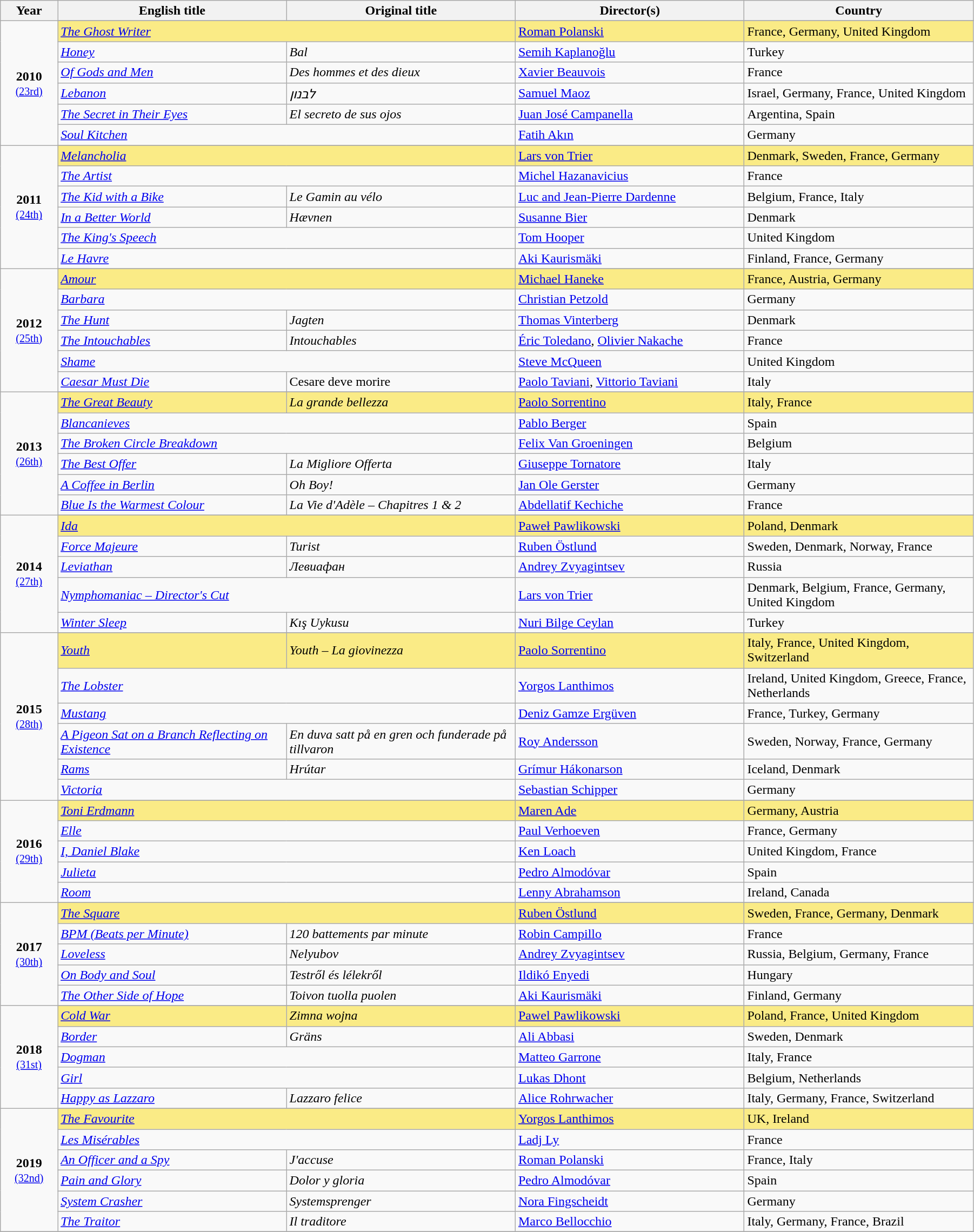<table class="sortable wikitable" width="95%">
<tr>
<th width="5%">Year</th>
<th width="20%">English title</th>
<th width="20%">Original title</th>
<th width="20%">Director(s)</th>
<th width="20%">Country</th>
</tr>
<tr>
<td rowspan="7" align="center"><strong>2010</strong><br><small><a href='#'>(23rd)</a></small></td>
</tr>
<tr style="background:#FAEB86">
<td colspan=2><em><a href='#'>The Ghost Writer</a></em></td>
<td><a href='#'>Roman Polanski</a></td>
<td>France, Germany, United Kingdom</td>
</tr>
<tr>
<td><em><a href='#'>Honey</a></em></td>
<td><em>Bal</em></td>
<td><a href='#'>Semih Kaplanoğlu</a></td>
<td>Turkey</td>
</tr>
<tr>
<td><em><a href='#'>Of Gods and Men</a></em></td>
<td><em>Des hommes et des dieux</em></td>
<td><a href='#'>Xavier Beauvois</a></td>
<td>France</td>
</tr>
<tr>
<td><em><a href='#'>Lebanon</a></em></td>
<td><em>לבנון</em></td>
<td><a href='#'>Samuel Maoz</a></td>
<td>Israel, Germany, France, United Kingdom</td>
</tr>
<tr>
<td><em><a href='#'>The Secret in Their Eyes</a></em></td>
<td><em>El secreto de sus ojos</em></td>
<td><a href='#'>Juan José Campanella</a></td>
<td>Argentina, Spain</td>
</tr>
<tr>
<td colspan=2><em><a href='#'>Soul Kitchen</a></em></td>
<td><a href='#'>Fatih Akın</a></td>
<td>Germany</td>
</tr>
<tr>
<td rowspan="7" align="center"><strong>2011</strong><br><small><a href='#'>(24th)</a></small></td>
</tr>
<tr style="background:#FAEB86">
<td colspan=2><em><a href='#'>Melancholia</a></em></td>
<td><a href='#'>Lars von Trier</a></td>
<td>Denmark, Sweden, France, Germany</td>
</tr>
<tr>
<td colspan=2><em><a href='#'>The Artist</a></em></td>
<td><a href='#'>Michel Hazanavicius</a></td>
<td>France</td>
</tr>
<tr>
<td><em><a href='#'>The Kid with a Bike</a></em></td>
<td><em>Le Gamin au vélo</em></td>
<td><a href='#'>Luc and Jean-Pierre Dardenne</a></td>
<td>Belgium, France, Italy</td>
</tr>
<tr>
<td><em><a href='#'>In a Better World</a></em></td>
<td><em>Hævnen</em></td>
<td><a href='#'>Susanne Bier</a></td>
<td>Denmark</td>
</tr>
<tr>
<td colspan=2><em><a href='#'>The King's Speech</a></em></td>
<td><a href='#'>Tom Hooper</a></td>
<td>United Kingdom</td>
</tr>
<tr>
<td colspan=2><em><a href='#'>Le Havre</a></em></td>
<td><a href='#'>Aki Kaurismäki</a></td>
<td>Finland, France, Germany</td>
</tr>
<tr>
<td rowspan="7" align="center"><strong>2012</strong><br><small><a href='#'>(25th)</a></small></td>
</tr>
<tr style="background:#FAEB86">
<td colspan=2><em><a href='#'>Amour</a></em></td>
<td><a href='#'>Michael Haneke</a></td>
<td>France, Austria, Germany</td>
</tr>
<tr>
<td colspan=2><em><a href='#'>Barbara</a></em></td>
<td><a href='#'>Christian Petzold</a></td>
<td>Germany</td>
</tr>
<tr>
<td><em><a href='#'>The Hunt</a></em></td>
<td><em>Jagten</em></td>
<td><a href='#'>Thomas Vinterberg</a></td>
<td>Denmark</td>
</tr>
<tr>
<td><em><a href='#'>The Intouchables</a></em></td>
<td><em>Intouchables</em></td>
<td><a href='#'>Éric Toledano</a>, <a href='#'>Olivier Nakache</a></td>
<td>France</td>
</tr>
<tr>
<td colspan=2><em><a href='#'>Shame</a></em></td>
<td><a href='#'>Steve McQueen</a></td>
<td>United Kingdom</td>
</tr>
<tr>
<td><em><a href='#'>Caesar Must Die</a></em></td>
<td>Cesare deve morire</td>
<td><a href='#'>Paolo Taviani</a>, <a href='#'>Vittorio Taviani</a></td>
<td>Italy</td>
</tr>
<tr>
<td rowspan="7" align="center"><strong>2013</strong><br><small><a href='#'>(26th)</a></small></td>
</tr>
<tr style="background:#FAEB86">
<td><em><a href='#'>The Great Beauty</a></em></td>
<td><em>La grande bellezza</em></td>
<td><a href='#'>Paolo Sorrentino</a></td>
<td>Italy, France</td>
</tr>
<tr>
<td colspan=2><em><a href='#'>Blancanieves</a></em></td>
<td><a href='#'>Pablo Berger</a></td>
<td>Spain</td>
</tr>
<tr>
<td colspan=2><em><a href='#'>The Broken Circle Breakdown</a></em></td>
<td><a href='#'>Felix Van Groeningen</a></td>
<td>Belgium</td>
</tr>
<tr>
<td><em><a href='#'>The Best Offer</a></em></td>
<td><em>La Migliore Offerta</em></td>
<td><a href='#'>Giuseppe Tornatore</a></td>
<td>Italy</td>
</tr>
<tr>
<td><em><a href='#'>A Coffee in Berlin</a></em></td>
<td><em>Oh Boy!</em></td>
<td><a href='#'>Jan Ole Gerster</a></td>
<td>Germany</td>
</tr>
<tr>
<td><em><a href='#'>Blue Is the Warmest Colour</a></em></td>
<td><em>La Vie d'Adèle – Chapitres 1 & 2</em></td>
<td><a href='#'>Abdellatif Kechiche</a></td>
<td>France</td>
</tr>
<tr>
<td rowspan="6" align="center"><strong>2014</strong><br><small><a href='#'>(27th)</a></small></td>
</tr>
<tr style="background:#FAEB86">
<td colspan=2><em><a href='#'>Ida</a></em></td>
<td><a href='#'>Paweł Pawlikowski</a></td>
<td>Poland, Denmark</td>
</tr>
<tr>
<td><em><a href='#'>Force Majeure</a></em></td>
<td><em>Turist</em></td>
<td><a href='#'>Ruben Östlund</a></td>
<td>Sweden, Denmark, Norway, France</td>
</tr>
<tr>
<td><em><a href='#'>Leviathan</a></em></td>
<td><em>Левиафан</em></td>
<td><a href='#'>Andrey Zvyagintsev</a></td>
<td>Russia</td>
</tr>
<tr>
<td colspan=2><em><a href='#'>Nymphomaniac – Director's Cut</a></em></td>
<td><a href='#'>Lars von Trier</a></td>
<td>Denmark, Belgium, France, Germany, United Kingdom</td>
</tr>
<tr>
<td><em><a href='#'>Winter Sleep</a></em></td>
<td><em>Kış Uykusu</em></td>
<td><a href='#'>Nuri Bilge Ceylan</a></td>
<td>Turkey</td>
</tr>
<tr>
<td rowspan="7" align="center"><strong>2015</strong><br><small><a href='#'>(28th)</a></small></td>
</tr>
<tr style="background:#FAEB86">
<td><em><a href='#'>Youth</a></em></td>
<td><em>Youth – La giovinezza</em></td>
<td><a href='#'>Paolo Sorrentino</a></td>
<td>Italy, France, United Kingdom, Switzerland</td>
</tr>
<tr>
<td colspan=2><em><a href='#'>The Lobster</a></em></td>
<td><a href='#'>Yorgos Lanthimos</a></td>
<td>Ireland, United Kingdom, Greece, France, Netherlands</td>
</tr>
<tr>
<td colspan=2><em><a href='#'>Mustang</a></em></td>
<td><a href='#'>Deniz Gamze Ergüven</a></td>
<td>France, Turkey, Germany</td>
</tr>
<tr>
<td><em><a href='#'>A Pigeon Sat on a Branch Reflecting on Existence</a></em></td>
<td><em>En duva satt på en gren och funderade på tillvaron</em></td>
<td><a href='#'>Roy Andersson</a></td>
<td>Sweden, Norway, France, Germany</td>
</tr>
<tr>
<td><em><a href='#'>Rams</a></em></td>
<td><em>Hrútar</em></td>
<td><a href='#'>Grímur Hákonarson</a></td>
<td>Iceland, Denmark</td>
</tr>
<tr>
<td colspan=2><em><a href='#'>Victoria</a></em></td>
<td><a href='#'>Sebastian Schipper</a></td>
<td>Germany</td>
</tr>
<tr>
<td rowspan="6" align="center"><strong>2016</strong><br><small><a href='#'>(29th)</a></small></td>
</tr>
<tr style="background:#FAEB86">
<td colspan=2><em><a href='#'>Toni Erdmann</a></em></td>
<td><a href='#'>Maren Ade</a></td>
<td>Germany, Austria</td>
</tr>
<tr>
<td colspan=2><em><a href='#'>Elle</a></em></td>
<td><a href='#'>Paul Verhoeven</a></td>
<td>France, Germany</td>
</tr>
<tr>
<td colspan=2><em><a href='#'>I, Daniel Blake</a></em></td>
<td><a href='#'>Ken Loach</a></td>
<td>United Kingdom, France</td>
</tr>
<tr>
<td colspan=2><em><a href='#'>Julieta</a></em></td>
<td><a href='#'>Pedro Almodóvar</a></td>
<td>Spain</td>
</tr>
<tr>
<td colspan=2><em><a href='#'>Room</a></em></td>
<td><a href='#'>Lenny Abrahamson</a></td>
<td>Ireland, Canada</td>
</tr>
<tr>
<td rowspan="6" align="center"><strong>2017</strong><br><small><a href='#'>(30th)</a></small></td>
</tr>
<tr style="background:#FAEB86">
<td colspan=2><em><a href='#'>The Square</a></em></td>
<td><a href='#'>Ruben Östlund</a></td>
<td>Sweden, France, Germany, Denmark</td>
</tr>
<tr>
<td><em><a href='#'>BPM (Beats per Minute)</a></em></td>
<td><em>120 battements par minute</em></td>
<td><a href='#'>Robin Campillo</a></td>
<td>France</td>
</tr>
<tr>
<td><em><a href='#'>Loveless</a></em></td>
<td><em>Nelyubov</em></td>
<td><a href='#'>Andrey Zvyagintsev</a></td>
<td>Russia, Belgium, Germany, France</td>
</tr>
<tr>
<td><em><a href='#'>On Body and Soul</a></em></td>
<td><em>Testről és lélekről</em></td>
<td><a href='#'>Ildikó Enyedi</a></td>
<td>Hungary</td>
</tr>
<tr>
<td><em><a href='#'>The Other Side of Hope</a></em></td>
<td><em>Toivon tuolla puolen</em></td>
<td><a href='#'>Aki Kaurismäki</a></td>
<td>Finland, Germany</td>
</tr>
<tr>
<td rowspan="6" align="center"><strong>2018</strong><br><small><a href='#'>(31st)</a></small></td>
</tr>
<tr style="background:#FAEB86">
<td><em><a href='#'>Cold War</a></em></td>
<td><em>Zimna wojna</em></td>
<td><a href='#'>Pawel Pawlikowski</a></td>
<td>Poland, France, United Kingdom</td>
</tr>
<tr>
<td><em><a href='#'>Border</a></em></td>
<td><em>Gräns</em></td>
<td><a href='#'>Ali Abbasi</a></td>
<td>Sweden, Denmark</td>
</tr>
<tr>
<td colspan=2><em><a href='#'>Dogman</a></em></td>
<td><a href='#'>Matteo Garrone</a></td>
<td>Italy, France</td>
</tr>
<tr>
<td colspan=2><em><a href='#'>Girl</a></em></td>
<td><a href='#'>Lukas Dhont</a></td>
<td>Belgium, Netherlands</td>
</tr>
<tr>
<td><em><a href='#'>Happy as Lazzaro</a></em></td>
<td><em>Lazzaro felice</em></td>
<td><a href='#'>Alice Rohrwacher</a></td>
<td>Italy, Germany, France, Switzerland</td>
</tr>
<tr>
<td rowspan="7" align="center"><strong>2019</strong><br><small><a href='#'>(32nd)</a></small></td>
</tr>
<tr style="background:#FAEB86">
<td colspan=2><em><a href='#'>The Favourite</a></em></td>
<td><a href='#'>Yorgos Lanthimos</a></td>
<td>UK, Ireland</td>
</tr>
<tr>
<td colspan=2><em><a href='#'>Les Misérables</a></em></td>
<td><a href='#'>Ladj Ly</a></td>
<td>France</td>
</tr>
<tr>
<td><em><a href='#'>An Officer and a Spy</a></em></td>
<td><em>J'accuse</em></td>
<td><a href='#'>Roman Polanski</a></td>
<td>France, Italy</td>
</tr>
<tr>
<td><em><a href='#'>Pain and Glory</a></em></td>
<td><em>Dolor y gloria</em></td>
<td><a href='#'>Pedro Almodóvar</a></td>
<td>Spain</td>
</tr>
<tr>
<td><em><a href='#'>System Crasher</a></em></td>
<td><em>Systemsprenger</em></td>
<td><a href='#'>Nora Fingscheidt</a></td>
<td>Germany</td>
</tr>
<tr>
<td><a href='#'><em>The Traitor</em></a></td>
<td><em>Il traditore</em></td>
<td><a href='#'>Marco Bellocchio</a></td>
<td>Italy, Germany, France, Brazil</td>
</tr>
<tr>
</tr>
</table>
